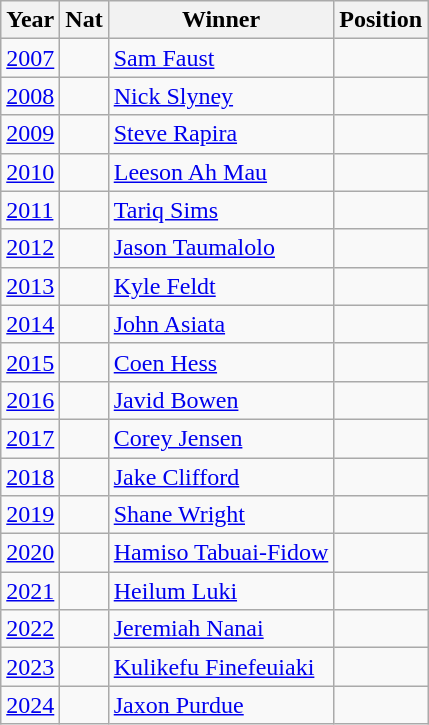<table class="wikitable">
<tr>
<th>Year</th>
<th>Nat</th>
<th>Winner</th>
<th>Position</th>
</tr>
<tr>
<td><a href='#'>2007</a></td>
<td></td>
<td><a href='#'>Sam Faust</a></td>
<td></td>
</tr>
<tr>
<td><a href='#'>2008</a></td>
<td></td>
<td><a href='#'>Nick Slyney</a></td>
<td></td>
</tr>
<tr>
<td><a href='#'>2009</a></td>
<td></td>
<td><a href='#'>Steve Rapira</a></td>
<td></td>
</tr>
<tr>
<td><a href='#'>2010</a></td>
<td></td>
<td><a href='#'>Leeson Ah Mau</a></td>
<td></td>
</tr>
<tr>
<td><a href='#'>2011</a></td>
<td></td>
<td><a href='#'>Tariq Sims</a></td>
<td></td>
</tr>
<tr>
<td><a href='#'>2012</a></td>
<td></td>
<td><a href='#'>Jason Taumalolo</a></td>
<td></td>
</tr>
<tr>
<td><a href='#'>2013</a></td>
<td></td>
<td><a href='#'>Kyle Feldt</a></td>
<td></td>
</tr>
<tr>
<td><a href='#'>2014</a></td>
<td></td>
<td><a href='#'>John Asiata</a></td>
<td></td>
</tr>
<tr>
<td><a href='#'>2015</a></td>
<td></td>
<td><a href='#'>Coen Hess</a></td>
<td></td>
</tr>
<tr>
<td><a href='#'>2016</a></td>
<td></td>
<td><a href='#'>Javid Bowen</a></td>
<td></td>
</tr>
<tr>
<td><a href='#'>2017</a></td>
<td></td>
<td><a href='#'>Corey Jensen</a></td>
<td></td>
</tr>
<tr>
<td><a href='#'>2018</a></td>
<td></td>
<td><a href='#'>Jake Clifford</a></td>
<td></td>
</tr>
<tr>
<td><a href='#'>2019</a></td>
<td></td>
<td><a href='#'>Shane Wright</a></td>
<td></td>
</tr>
<tr>
<td><a href='#'>2020</a></td>
<td></td>
<td><a href='#'>Hamiso Tabuai-Fidow</a></td>
<td></td>
</tr>
<tr>
<td><a href='#'>2021</a></td>
<td></td>
<td><a href='#'>Heilum Luki</a></td>
<td></td>
</tr>
<tr>
<td><a href='#'>2022</a></td>
<td></td>
<td><a href='#'>Jeremiah Nanai</a></td>
<td></td>
</tr>
<tr>
<td><a href='#'>2023</a></td>
<td></td>
<td><a href='#'>Kulikefu Finefeuiaki</a></td>
<td></td>
</tr>
<tr>
<td><a href='#'>2024</a></td>
<td></td>
<td><a href='#'>Jaxon Purdue</a></td>
<td></td>
</tr>
</table>
